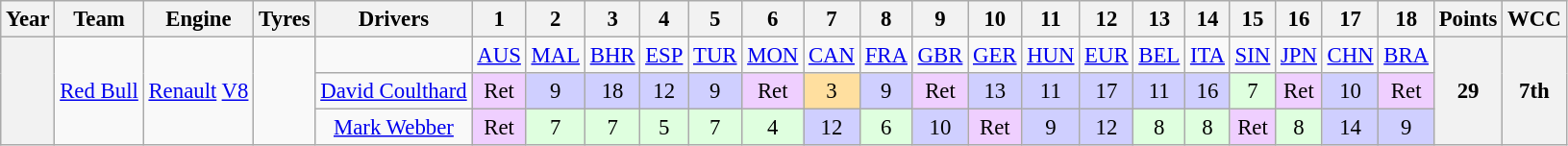<table class="wikitable" style="text-align:center; font-size:95%">
<tr>
<th>Year</th>
<th>Team</th>
<th>Engine</th>
<th>Tyres</th>
<th>Drivers</th>
<th>1</th>
<th>2</th>
<th>3</th>
<th>4</th>
<th>5</th>
<th>6</th>
<th>7</th>
<th>8</th>
<th>9</th>
<th>10</th>
<th>11</th>
<th>12</th>
<th>13</th>
<th>14</th>
<th>15</th>
<th>16</th>
<th>17</th>
<th>18</th>
<th>Points</th>
<th>WCC</th>
</tr>
<tr>
<th rowspan="3"></th>
<td rowspan="3"><a href='#'>Red Bull</a></td>
<td rowspan="3"><a href='#'>Renault</a> <a href='#'>V8</a></td>
<td rowspan="3"></td>
<td></td>
<td><a href='#'>AUS</a></td>
<td><a href='#'>MAL</a></td>
<td><a href='#'>BHR</a></td>
<td><a href='#'>ESP</a></td>
<td><a href='#'>TUR</a></td>
<td><a href='#'>MON</a></td>
<td><a href='#'>CAN</a></td>
<td><a href='#'>FRA</a></td>
<td><a href='#'>GBR</a></td>
<td><a href='#'>GER</a></td>
<td><a href='#'>HUN</a></td>
<td><a href='#'>EUR</a></td>
<td><a href='#'>BEL</a></td>
<td><a href='#'>ITA</a></td>
<td><a href='#'>SIN</a></td>
<td><a href='#'>JPN</a></td>
<td><a href='#'>CHN</a></td>
<td><a href='#'>BRA</a></td>
<th rowspan="3">29</th>
<th rowspan="3">7th</th>
</tr>
<tr>
<td> <a href='#'>David Coulthard</a></td>
<td style="background:#EFCFFF;">Ret</td>
<td style="background:#CFCFFF;">9</td>
<td style="background:#CFCFFF;">18</td>
<td style="background:#CFCFFF;">12</td>
<td style="background:#CFCFFF;">9</td>
<td style="background:#EFCFFF;">Ret</td>
<td style="background:#FFDF9F;">3</td>
<td style="background:#CFCFFF;">9</td>
<td style="background:#EFCFFF;">Ret</td>
<td style="background:#CFCFFF;">13</td>
<td style="background:#CFCFFF;">11</td>
<td style="background:#CFCFFF;">17</td>
<td style="background:#CFCFFF;">11</td>
<td style="background:#CFCFFF;">16</td>
<td style="background:#DFFFDF;">7</td>
<td style="background:#EFCFFF;">Ret</td>
<td style="background:#CFCFFF;">10</td>
<td style="background:#EFCFFF;">Ret</td>
</tr>
<tr>
<td> <a href='#'>Mark Webber</a></td>
<td style="background:#EFCFFF;">Ret</td>
<td style="background:#DFFFDF;">7</td>
<td style="background:#DFFFDF;">7</td>
<td style="background:#DFFFDF;">5</td>
<td style="background:#DFFFDF;">7</td>
<td style="background:#DFFFDF;">4</td>
<td style="background:#CFCFFF;">12</td>
<td style="background:#DFFFDF;">6</td>
<td style="background:#CFCFFF;">10</td>
<td style="background:#EFCFFF;">Ret</td>
<td style="background:#CFCFFF;">9</td>
<td style="background:#CFCFFF;">12</td>
<td style="background:#DFFFDF;">8</td>
<td style="background:#DFFFDF;">8</td>
<td style="background:#EFCFFF;">Ret</td>
<td style="background:#DFFFDF;">8</td>
<td style="background:#CFCFFF;">14</td>
<td style="background:#CFCFFF;">9</td>
</tr>
</table>
